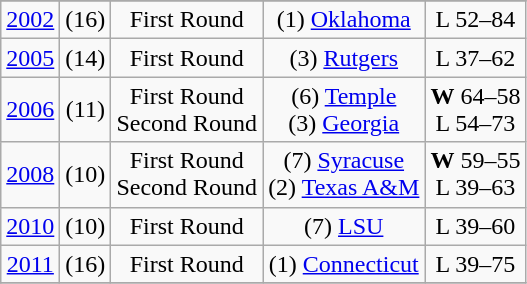<table class="wikitable" style="text-align:center">
<tr>
</tr>
<tr>
<td rowspan=1><a href='#'>2002</a></td>
<td>(16)</td>
<td>First Round</td>
<td>(1) <a href='#'>Oklahoma</a></td>
<td>L 52–84</td>
</tr>
<tr style="text-align:center;">
<td rowspan=1><a href='#'>2005</a></td>
<td>(14)</td>
<td>First Round</td>
<td>(3) <a href='#'>Rutgers</a></td>
<td>L 37–62</td>
</tr>
<tr style="text-align:center;">
<td rowspan=1><a href='#'>2006</a></td>
<td>(11)</td>
<td>First Round<br>Second Round</td>
<td>(6) <a href='#'>Temple</a><br>(3) <a href='#'>Georgia</a></td>
<td><strong>W</strong> 64–58<br>L 54–73</td>
</tr>
<tr style="text-align:center;">
<td rowspan=1><a href='#'>2008</a></td>
<td>(10)</td>
<td>First Round<br>Second Round</td>
<td>(7) <a href='#'>Syracuse</a><br>(2) <a href='#'>Texas A&M</a></td>
<td><strong>W</strong> 59–55<br>L 39–63</td>
</tr>
<tr style="text-align:center;">
<td rowspan=1><a href='#'>2010</a></td>
<td>(10)</td>
<td>First Round</td>
<td>(7) <a href='#'>LSU</a></td>
<td>L 39–60</td>
</tr>
<tr style="text-align:center;">
<td rowspan=1><a href='#'>2011</a></td>
<td>(16)</td>
<td>First Round</td>
<td>(1) <a href='#'>Connecticut</a></td>
<td>L 39–75</td>
</tr>
<tr style="text-align:center;">
</tr>
</table>
